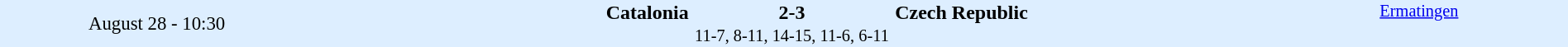<table style="width: 100%; background:#ddeeff;" cellspacing="0">
<tr>
<td style=font-size:95% align=center rowspan=3 width=20%>August 28 - 10:30</td>
</tr>
<tr>
<td width=24% align=right><strong>Catalonia</strong></td>
<td align=center width=13%><strong>2-3</strong></td>
<td width=24%><strong>Czech Republic</strong></td>
<td style=font-size:85% rowspan=3 valign=top align=center><a href='#'>Ermatingen</a></td>
</tr>
<tr style=font-size:85%>
<td colspan=3 align=center>11-7, 8-11, 14-15, 11-6, 6-11</td>
</tr>
</table>
